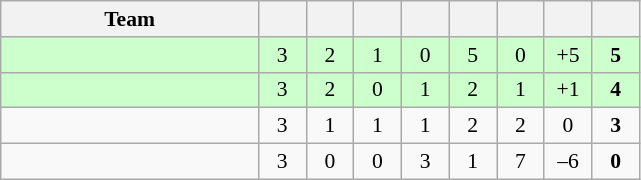<table class="wikitable" style="text-align: center; font-size: 90%;">
<tr>
<th width=165>Team</th>
<th width=25></th>
<th width=25></th>
<th width=25></th>
<th width=25></th>
<th width=25></th>
<th width=25></th>
<th width=25></th>
<th width=25></th>
</tr>
<tr bgcolor=#ccffcc>
<td align=left></td>
<td>3</td>
<td>2</td>
<td>1</td>
<td>0</td>
<td>5</td>
<td>0</td>
<td>+5</td>
<td><strong>5</strong></td>
</tr>
<tr bgcolor=#ccffcc>
<td align=left></td>
<td>3</td>
<td>2</td>
<td>0</td>
<td>1</td>
<td>2</td>
<td>1</td>
<td>+1</td>
<td><strong>4</strong></td>
</tr>
<tr>
<td align=left></td>
<td>3</td>
<td>1</td>
<td>1</td>
<td>1</td>
<td>2</td>
<td>2</td>
<td>0</td>
<td><strong>3</strong></td>
</tr>
<tr>
<td align=left></td>
<td>3</td>
<td>0</td>
<td>0</td>
<td>3</td>
<td>1</td>
<td>7</td>
<td>–6</td>
<td><strong>0</strong></td>
</tr>
</table>
